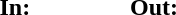<table>
<tr>
<td valign="top" width="20%"><br><strong>In:</strong></td>
<td valign="top" width="20%"><br><strong>Out:</strong></td>
</tr>
</table>
